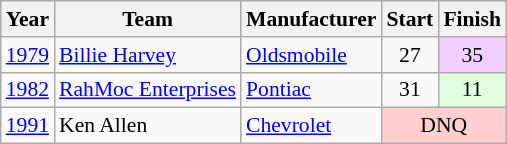<table class="wikitable" style="font-size: 90%;">
<tr>
<th>Year</th>
<th>Team</th>
<th>Manufacturer</th>
<th>Start</th>
<th>Finish</th>
</tr>
<tr>
<td><a href='#'>1979</a></td>
<td><a href='#'>Billie Harvey</a></td>
<td><a href='#'>Oldsmobile</a></td>
<td align=center>27</td>
<td align=center style="background:#EFCFFF;">35</td>
</tr>
<tr>
<td><a href='#'>1982</a></td>
<td><a href='#'>RahMoc Enterprises</a></td>
<td><a href='#'>Pontiac</a></td>
<td align=center>31</td>
<td align=center style="background:#DFFFDF;">11</td>
</tr>
<tr>
<td><a href='#'>1991</a></td>
<td>Ken Allen</td>
<td><a href='#'>Chevrolet</a></td>
<td colspan=2 align=center style="background:#FFCFCF;">DNQ</td>
</tr>
</table>
